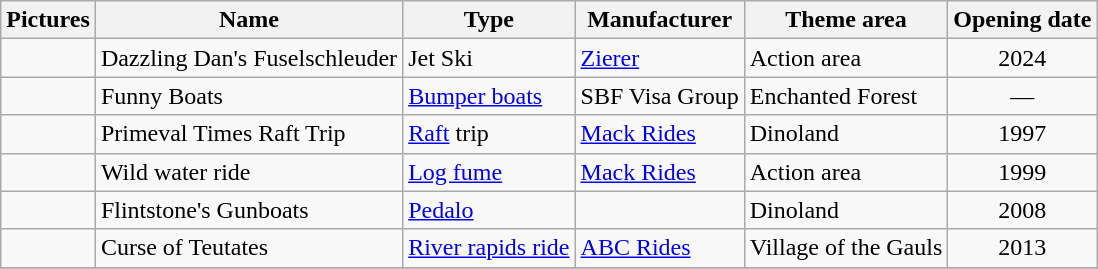<table class="wikitable sortable">
<tr>
<th>Pictures</th>
<th>Name</th>
<th>Type</th>
<th>Manufacturer</th>
<th>Theme area</th>
<th>Opening date</th>
</tr>
<tr>
<td></td>
<td>Dazzling Dan's Fuselschleuder</td>
<td>Jet Ski</td>
<td><a href='#'>Zierer</a></td>
<td>Action area</td>
<td align="center">2024</td>
</tr>
<tr>
<td></td>
<td>Funny Boats</td>
<td><a href='#'>Bumper boats</a></td>
<td>SBF Visa Group</td>
<td>Enchanted Forest</td>
<td align="center">—</td>
</tr>
<tr>
<td></td>
<td>Primeval Times Raft Trip</td>
<td><a href='#'>Raft</a> trip</td>
<td><a href='#'>Mack Rides</a></td>
<td>Dinoland</td>
<td align="center">1997</td>
</tr>
<tr>
<td></td>
<td>Wild water ride</td>
<td><a href='#'>Log fume</a></td>
<td><a href='#'>Mack Rides</a></td>
<td>Action area</td>
<td align="center">1999</td>
</tr>
<tr>
<td></td>
<td>Flintstone's Gunboats</td>
<td><a href='#'>Pedalo</a></td>
<td></td>
<td>Dinoland</td>
<td align="center">2008</td>
</tr>
<tr>
<td></td>
<td>Curse of Teutates</td>
<td><a href='#'>River rapids ride</a></td>
<td><a href='#'>ABC Rides</a></td>
<td>Village of the Gauls</td>
<td align="center">2013</td>
</tr>
<tr>
</tr>
</table>
